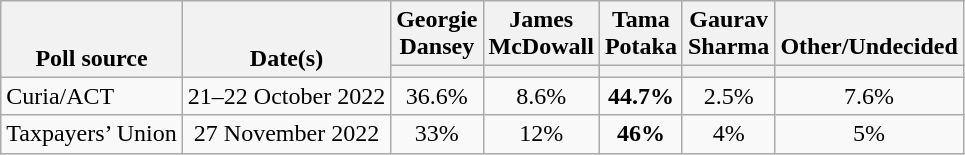<table class="wikitable plainrowheaders">
<tr valign= bottom>
<th scope="col" rowspan="2">Poll source</th>
<th scope="col"rowspan="2">Date(s)</th>
<th scope="col">Georgie<br>Dansey</th>
<th scope="col">James<br>McDowall</th>
<th scope="col">Tama<br>Potaka</th>
<th scope="col">Gaurav<br>Sharma</th>
<th scope="col">Other/Undecided</th>
</tr>
<tr>
<th></th>
<th></th>
<th></th>
<th></th>
<th></th>
</tr>
<tr>
<td>Curia/ACT</td>
<td align="center">21–22 October 2022</td>
<td align="center">36.6%</td>
<td align="center">8.6%</td>
<td align="center" ><strong>44.7%</strong></td>
<td align="center">2.5%</td>
<td align="center">7.6%</td>
</tr>
<tr>
<td>Taxpayers’ Union</td>
<td align="center">27 November 2022</td>
<td align="center">33%</td>
<td align="center">12%</td>
<td align="center" ><strong>46%</strong></td>
<td align="center">4%</td>
<td align="center">5%</td>
</tr>
</table>
